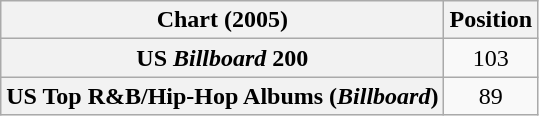<table class="wikitable sortable plainrowheaders" style="text-align:center">
<tr>
<th scope="col">Chart (2005)</th>
<th scope="col">Position</th>
</tr>
<tr>
<th scope="row">US <em>Billboard</em> 200</th>
<td>103</td>
</tr>
<tr>
<th scope="row">US Top R&B/Hip-Hop Albums (<em>Billboard</em>)</th>
<td>89</td>
</tr>
</table>
